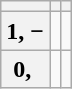<table class="wikitable">
<tr ---- valign="center">
<th></th>
<th></th>
<th></th>
</tr>
<tr ---- valign="center"  align="center">
<th>1, −</th>
<td></td>
<td></td>
</tr>
<tr ---- valign="center"  align="center">
<th>0, </th>
<td></td>
<td></td>
</tr>
</table>
